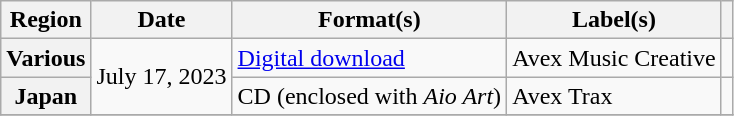<table class="wikitable plainrowheaders">
<tr>
<th scope="col">Region</th>
<th scope="col">Date</th>
<th scope="col">Format(s)</th>
<th scope="col">Label(s)</th>
<th scope="col"></th>
</tr>
<tr>
<th scope="row">Various</th>
<td rowspan="2">July 17, 2023</td>
<td><a href='#'>Digital download</a></td>
<td>Avex Music Creative</td>
<td></td>
</tr>
<tr>
<th scope="row">Japan</th>
<td>CD (enclosed with <em>Aio Art</em>)</td>
<td>Avex Trax</td>
<td></td>
</tr>
<tr>
</tr>
</table>
